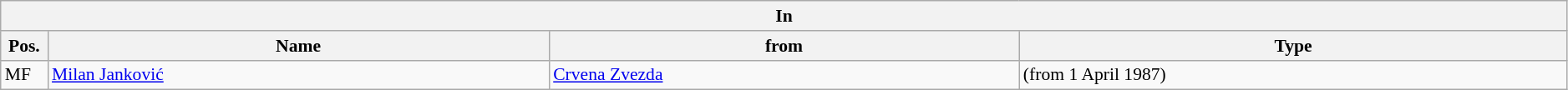<table class="wikitable" style="font-size:90%;width:99%;">
<tr>
<th colspan="4">In</th>
</tr>
<tr>
<th width=3%>Pos.</th>
<th width=32%>Name</th>
<th width=30%>from</th>
<th width=35%>Type</th>
</tr>
<tr>
<td>MF</td>
<td><a href='#'>Milan Janković</a></td>
<td><a href='#'>Crvena Zvezda</a></td>
<td>(from 1 April 1987)</td>
</tr>
</table>
